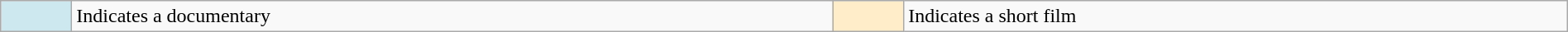<table class="wikitable" style="width:100%">
<tr>
<td align=center style="width:50px;background-color:#CEE8F0"></td>
<td>Indicates a documentary</td>
<td align=center style="width:50px;background-color:#FFECC8"></td>
<td>Indicates a short film</td>
</tr>
</table>
